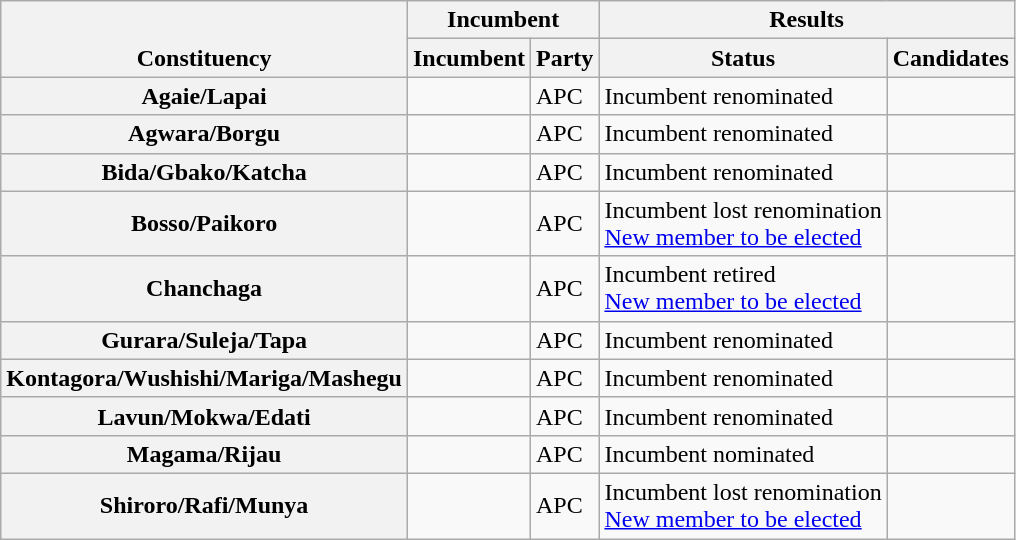<table class="wikitable sortable">
<tr valign=bottom>
<th rowspan=2>Constituency</th>
<th colspan=2>Incumbent</th>
<th colspan=2>Results</th>
</tr>
<tr valign=bottom>
<th>Incumbent</th>
<th>Party</th>
<th>Status</th>
<th>Candidates</th>
</tr>
<tr>
<th>Agaie/Lapai</th>
<td></td>
<td>APC</td>
<td>Incumbent renominated</td>
<td nowrap></td>
</tr>
<tr>
<th>Agwara/Borgu</th>
<td></td>
<td>APC</td>
<td>Incumbent renominated</td>
<td nowrap></td>
</tr>
<tr>
<th>Bida/Gbako/Katcha</th>
<td></td>
<td>APC</td>
<td>Incumbent renominated</td>
<td nowrap></td>
</tr>
<tr>
<th>Bosso/Paikoro</th>
<td></td>
<td>APC</td>
<td>Incumbent lost renomination<br><a href='#'>New member to be elected</a></td>
<td nowrap></td>
</tr>
<tr>
<th>Chanchaga</th>
<td></td>
<td>APC</td>
<td>Incumbent retired<br><a href='#'>New member to be elected</a></td>
<td nowrap></td>
</tr>
<tr>
<th>Gurara/Suleja/Tapa</th>
<td></td>
<td>APC</td>
<td>Incumbent renominated</td>
<td nowrap></td>
</tr>
<tr>
<th>Kontagora/Wushishi/Mariga/Mashegu</th>
<td></td>
<td>APC</td>
<td>Incumbent renominated</td>
<td nowrap></td>
</tr>
<tr>
<th>Lavun/Mokwa/Edati</th>
<td></td>
<td>APC</td>
<td>Incumbent renominated</td>
<td nowrap></td>
</tr>
<tr>
<th>Magama/Rijau</th>
<td></td>
<td>APC</td>
<td>Incumbent nominated</td>
<td nowrap></td>
</tr>
<tr>
<th>Shiroro/Rafi/Munya</th>
<td></td>
<td>APC</td>
<td>Incumbent lost renomination<br><a href='#'>New member to be elected</a></td>
<td nowrap></td>
</tr>
</table>
